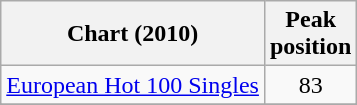<table class="wikitable">
<tr>
<th>Chart (2010)</th>
<th>Peak<br>position</th>
</tr>
<tr>
<td><a href='#'>European Hot 100 Singles</a></td>
<td style="text-align:center;">83</td>
</tr>
<tr>
</tr>
<tr>
</tr>
<tr>
</tr>
</table>
